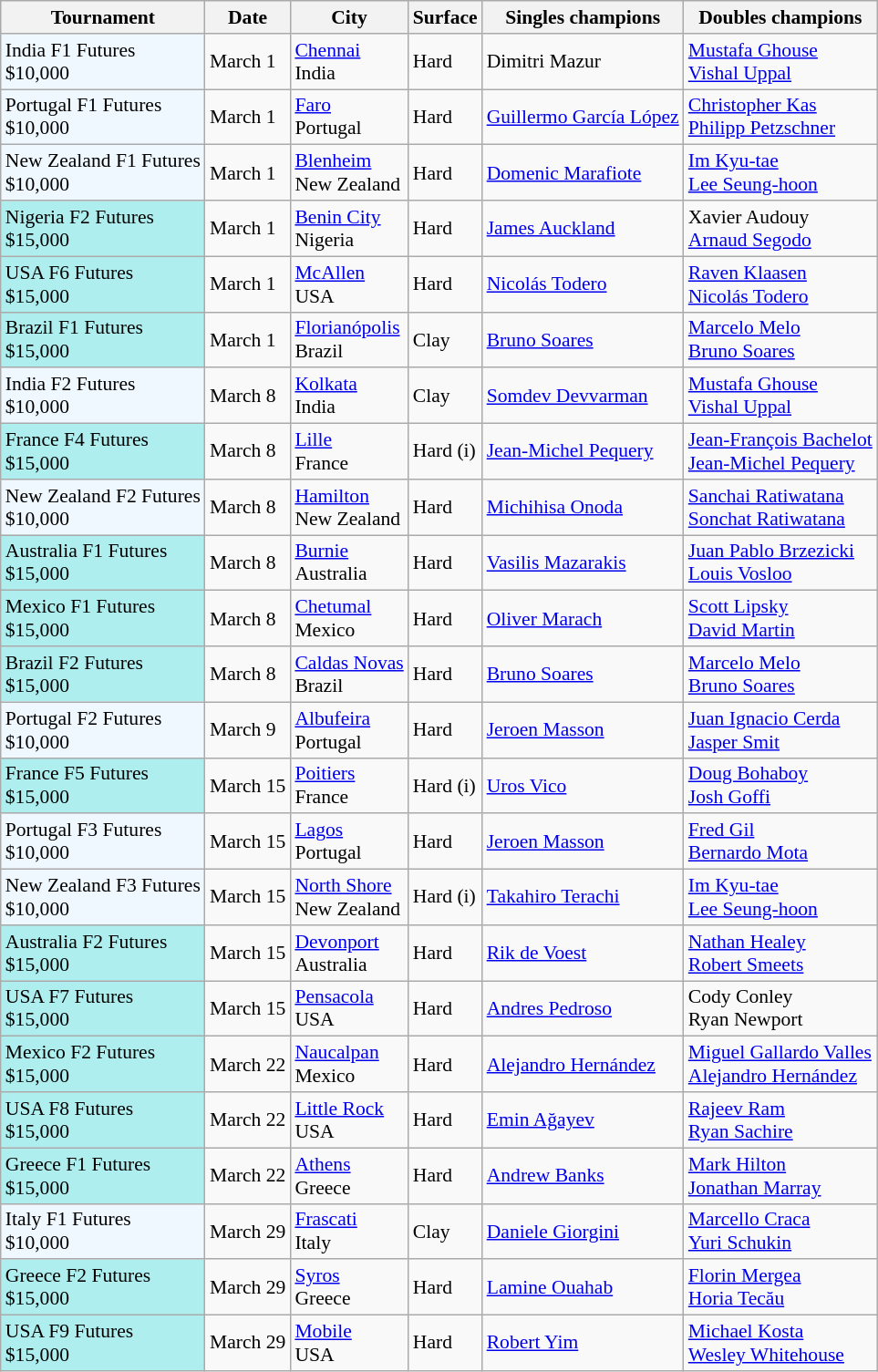<table class="sortable wikitable" style="font-size:90%">
<tr>
<th>Tournament</th>
<th>Date</th>
<th>City</th>
<th>Surface</th>
<th>Singles champions</th>
<th>Doubles champions</th>
</tr>
<tr>
<td style="background:#f0f8ff;">India F1 Futures<br>$10,000</td>
<td>March 1</td>
<td><a href='#'>Chennai</a><br>India</td>
<td>Hard</td>
<td> Dimitri Mazur</td>
<td> <a href='#'>Mustafa Ghouse</a><br> <a href='#'>Vishal Uppal</a></td>
</tr>
<tr>
<td style="background:#f0f8ff;">Portugal F1 Futures<br>$10,000</td>
<td>March 1</td>
<td><a href='#'>Faro</a><br>Portugal</td>
<td>Hard</td>
<td> <a href='#'>Guillermo García López</a></td>
<td> <a href='#'>Christopher Kas</a><br> <a href='#'>Philipp Petzschner</a></td>
</tr>
<tr>
<td style="background:#f0f8ff;">New Zealand F1 Futures<br>$10,000</td>
<td>March 1</td>
<td><a href='#'>Blenheim</a><br>New Zealand</td>
<td>Hard</td>
<td> <a href='#'>Domenic Marafiote</a></td>
<td> <a href='#'>Im Kyu-tae</a><br> <a href='#'>Lee Seung-hoon</a></td>
</tr>
<tr>
<td style="background:#afeeee;">Nigeria F2 Futures<br>$15,000</td>
<td>March 1</td>
<td><a href='#'>Benin City</a><br>Nigeria</td>
<td>Hard</td>
<td> <a href='#'>James Auckland</a></td>
<td> Xavier Audouy<br> <a href='#'>Arnaud Segodo</a></td>
</tr>
<tr>
<td style="background:#afeeee;">USA F6 Futures<br>$15,000</td>
<td>March 1</td>
<td><a href='#'>McAllen</a><br>USA</td>
<td>Hard</td>
<td> <a href='#'>Nicolás Todero</a></td>
<td> <a href='#'>Raven Klaasen</a><br> <a href='#'>Nicolás Todero</a></td>
</tr>
<tr>
<td style="background:#afeeee;">Brazil F1 Futures<br>$15,000</td>
<td>March 1</td>
<td><a href='#'>Florianópolis</a><br>Brazil</td>
<td>Clay</td>
<td> <a href='#'>Bruno Soares</a></td>
<td> <a href='#'>Marcelo Melo</a><br> <a href='#'>Bruno Soares</a></td>
</tr>
<tr>
<td style="background:#f0f8ff;">India F2 Futures<br>$10,000</td>
<td>March 8</td>
<td><a href='#'>Kolkata</a><br>India</td>
<td>Clay</td>
<td> <a href='#'>Somdev Devvarman</a></td>
<td> <a href='#'>Mustafa Ghouse</a><br> <a href='#'>Vishal Uppal</a></td>
</tr>
<tr>
<td style="background:#afeeee;">France F4 Futures<br>$15,000</td>
<td>March 8</td>
<td><a href='#'>Lille</a><br>France</td>
<td>Hard (i)</td>
<td> <a href='#'>Jean-Michel Pequery</a></td>
<td> <a href='#'>Jean-François Bachelot</a><br> <a href='#'>Jean-Michel Pequery</a></td>
</tr>
<tr>
<td style="background:#f0f8ff;">New Zealand F2 Futures<br>$10,000</td>
<td>March 8</td>
<td><a href='#'>Hamilton</a><br>New Zealand</td>
<td>Hard</td>
<td> <a href='#'>Michihisa Onoda</a></td>
<td> <a href='#'>Sanchai Ratiwatana</a><br> <a href='#'>Sonchat Ratiwatana</a></td>
</tr>
<tr>
<td style="background:#afeeee;">Australia F1 Futures<br>$15,000</td>
<td>March 8</td>
<td><a href='#'>Burnie</a><br>Australia</td>
<td>Hard</td>
<td> <a href='#'>Vasilis Mazarakis</a></td>
<td> <a href='#'>Juan Pablo Brzezicki</a><br> <a href='#'>Louis Vosloo</a></td>
</tr>
<tr>
<td style="background:#afeeee;">Mexico F1 Futures<br>$15,000</td>
<td>March 8</td>
<td><a href='#'>Chetumal</a><br>Mexico</td>
<td>Hard</td>
<td> <a href='#'>Oliver Marach</a></td>
<td> <a href='#'>Scott Lipsky</a><br> <a href='#'>David Martin</a></td>
</tr>
<tr>
<td style="background:#afeeee;">Brazil F2 Futures<br>$15,000</td>
<td>March 8</td>
<td><a href='#'>Caldas Novas</a><br>Brazil</td>
<td>Hard</td>
<td> <a href='#'>Bruno Soares</a></td>
<td> <a href='#'>Marcelo Melo</a><br> <a href='#'>Bruno Soares</a></td>
</tr>
<tr>
<td style="background:#f0f8ff;">Portugal F2 Futures<br>$10,000</td>
<td>March 9</td>
<td><a href='#'>Albufeira</a><br>Portugal</td>
<td>Hard</td>
<td> <a href='#'>Jeroen Masson</a></td>
<td> <a href='#'>Juan Ignacio Cerda</a><br> <a href='#'>Jasper Smit</a></td>
</tr>
<tr>
<td style="background:#afeeee;">France F5 Futures<br>$15,000</td>
<td>March 15</td>
<td><a href='#'>Poitiers</a><br>France</td>
<td>Hard (i)</td>
<td> <a href='#'>Uros Vico</a></td>
<td> <a href='#'>Doug Bohaboy</a><br> <a href='#'>Josh Goffi</a></td>
</tr>
<tr>
<td style="background:#f0f8ff;">Portugal F3 Futures<br>$10,000</td>
<td>March 15</td>
<td><a href='#'>Lagos</a><br>Portugal</td>
<td>Hard</td>
<td> <a href='#'>Jeroen Masson</a></td>
<td> <a href='#'>Fred Gil</a><br> <a href='#'>Bernardo Mota</a></td>
</tr>
<tr>
<td style="background:#f0f8ff;">New Zealand F3 Futures<br>$10,000</td>
<td>March 15</td>
<td><a href='#'>North Shore</a><br>New Zealand</td>
<td>Hard (i)</td>
<td> <a href='#'>Takahiro Terachi</a></td>
<td> <a href='#'>Im Kyu-tae</a><br> <a href='#'>Lee Seung-hoon</a></td>
</tr>
<tr>
<td style="background:#afeeee;">Australia F2 Futures<br>$15,000</td>
<td>March 15</td>
<td><a href='#'>Devonport</a><br>Australia</td>
<td>Hard</td>
<td> <a href='#'>Rik de Voest</a></td>
<td> <a href='#'>Nathan Healey</a><br> <a href='#'>Robert Smeets</a></td>
</tr>
<tr>
<td style="background:#afeeee;">USA F7 Futures<br>$15,000</td>
<td>March 15</td>
<td><a href='#'>Pensacola</a><br>USA</td>
<td>Hard</td>
<td> <a href='#'>Andres Pedroso</a></td>
<td> Cody Conley<br> Ryan Newport</td>
</tr>
<tr>
<td style="background:#afeeee;">Mexico F2 Futures<br>$15,000</td>
<td>March 22</td>
<td><a href='#'>Naucalpan</a><br>Mexico</td>
<td>Hard</td>
<td> <a href='#'>Alejandro Hernández</a></td>
<td> <a href='#'>Miguel Gallardo Valles</a><br> <a href='#'>Alejandro Hernández</a></td>
</tr>
<tr>
<td style="background:#afeeee;">USA F8 Futures<br>$15,000</td>
<td>March 22</td>
<td><a href='#'>Little Rock</a><br>USA</td>
<td>Hard</td>
<td> <a href='#'>Emin Ağayev</a></td>
<td> <a href='#'>Rajeev Ram</a><br> <a href='#'>Ryan Sachire</a></td>
</tr>
<tr>
<td style="background:#afeeee;">Greece F1 Futures<br>$15,000</td>
<td>March 22</td>
<td><a href='#'>Athens</a><br>Greece</td>
<td>Hard</td>
<td> <a href='#'>Andrew Banks</a></td>
<td> <a href='#'>Mark Hilton</a><br> <a href='#'>Jonathan Marray</a></td>
</tr>
<tr>
<td style="background:#f0f8ff;">Italy F1 Futures<br>$10,000</td>
<td>March 29</td>
<td><a href='#'>Frascati</a><br>Italy</td>
<td>Clay</td>
<td> <a href='#'>Daniele Giorgini</a></td>
<td> <a href='#'>Marcello Craca</a><br> <a href='#'>Yuri Schukin</a></td>
</tr>
<tr>
<td style="background:#afeeee;">Greece F2 Futures<br>$15,000</td>
<td>March 29</td>
<td><a href='#'>Syros</a><br>Greece</td>
<td>Hard</td>
<td> <a href='#'>Lamine Ouahab</a></td>
<td> <a href='#'>Florin Mergea</a><br> <a href='#'>Horia Tecău</a></td>
</tr>
<tr>
<td style="background:#afeeee;">USA F9 Futures<br>$15,000</td>
<td>March 29</td>
<td><a href='#'>Mobile</a><br>USA</td>
<td>Hard</td>
<td> <a href='#'>Robert Yim</a></td>
<td> <a href='#'>Michael Kosta</a><br> <a href='#'>Wesley Whitehouse</a></td>
</tr>
</table>
